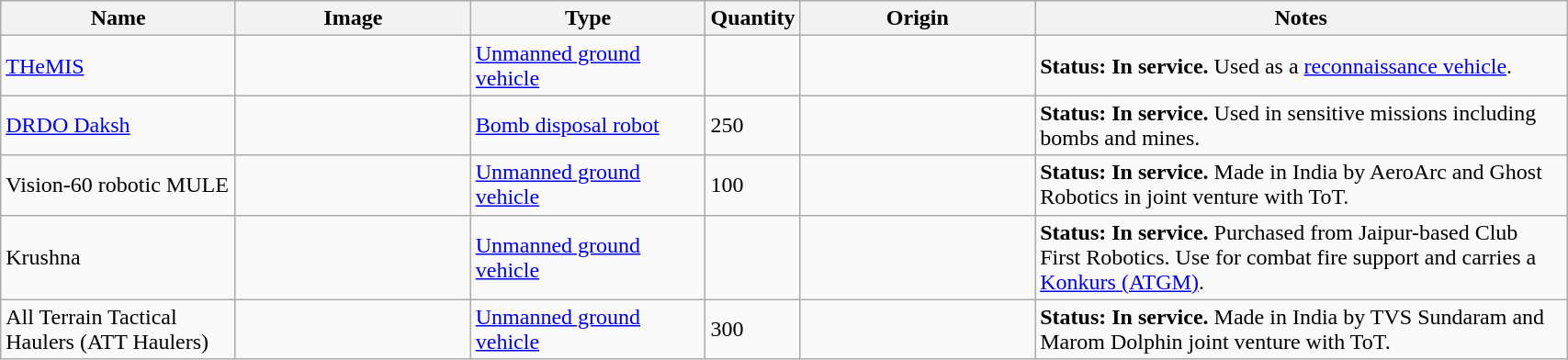<table class="wikitable" style="width:90%;">
<tr>
<th style="width:15%;">Name</th>
<th style="width:15%;">Image</th>
<th style="width:15%;">Type</th>
<th style="width:5%;">Quantity</th>
<th style="width:15%;">Origin</th>
<th>Notes</th>
</tr>
<tr>
<td><a href='#'>THeMIS</a></td>
<td></td>
<td><a href='#'>Unmanned ground vehicle</a></td>
<td></td>
<td></td>
<td><strong>Status: In service.</strong> Used as a <a href='#'>reconnaissance vehicle</a>.</td>
</tr>
<tr>
<td><a href='#'>DRDO Daksh</a></td>
<td></td>
<td><a href='#'>Bomb disposal robot</a></td>
<td>250</td>
<td></td>
<td><strong>Status: In service.</strong> Used in sensitive missions including bombs and mines.</td>
</tr>
<tr>
<td>Vision-60 robotic MULE</td>
<td></td>
<td><a href='#'>Unmanned ground vehicle</a></td>
<td>100</td>
<td></td>
<td><strong>Status: In service.</strong> Made in India by AeroArc and Ghost Robotics in joint venture with ToT.</td>
</tr>
<tr>
<td>Krushna</td>
<td></td>
<td><a href='#'>Unmanned ground vehicle</a></td>
<td></td>
<td></td>
<td><strong>Status: In service.</strong> Purchased from Jaipur-based Club First Robotics. Use for combat fire support and carries a <a href='#'>Konkurs (ATGM)</a>.</td>
</tr>
<tr>
<td>All Terrain Tactical Haulers (ATT Haulers)</td>
<td></td>
<td><a href='#'>Unmanned ground vehicle</a></td>
<td>300</td>
<td></td>
<td><strong>Status: In service.</strong> Made in India by TVS Sundaram and Marom Dolphin joint venture with ToT.</td>
</tr>
</table>
